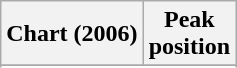<table class="wikitable sortable plainrowheaders">
<tr>
<th>Chart (2006)</th>
<th>Peak<br>position</th>
</tr>
<tr>
</tr>
<tr>
</tr>
<tr>
</tr>
</table>
